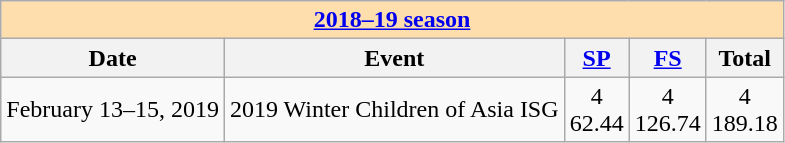<table class="wikitable">
<tr>
<td style="background-color: #ffdead; " colspan=6 align=center><a href='#'><strong>2018–19 season</strong></a></td>
</tr>
<tr>
<th>Date</th>
<th>Event</th>
<th><a href='#'>SP</a></th>
<th><a href='#'>FS</a></th>
<th>Total</th>
</tr>
<tr>
<td>February 13–15, 2019</td>
<td>2019 Winter Children of Asia ISG</td>
<td align=center>4 <br> 62.44</td>
<td align=center>4 <br> 126.74</td>
<td align=center>4 <br> 189.18</td>
</tr>
</table>
